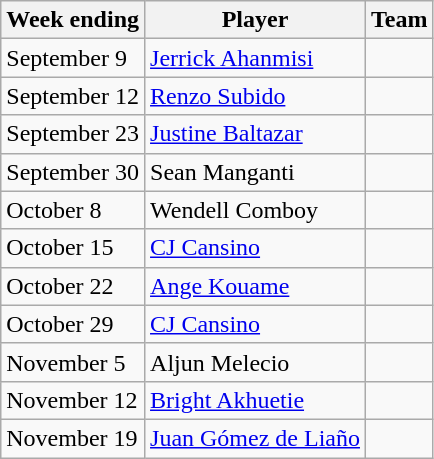<table class="wikitable">
<tr>
<th>Week ending</th>
<th>Player</th>
<th>Team</th>
</tr>
<tr>
<td>September 9</td>
<td> <a href='#'>Jerrick Ahanmisi</a></td>
<td></td>
</tr>
<tr>
<td>September 12</td>
<td> <a href='#'>Renzo Subido</a></td>
<td></td>
</tr>
<tr>
<td>September 23</td>
<td> <a href='#'>Justine Baltazar</a></td>
<td></td>
</tr>
<tr>
<td>September 30</td>
<td> Sean Manganti</td>
<td></td>
</tr>
<tr>
<td>October 8</td>
<td> Wendell Comboy</td>
<td></td>
</tr>
<tr>
<td>October 15</td>
<td> <a href='#'>CJ Cansino</a></td>
<td></td>
</tr>
<tr>
<td>October 22</td>
<td> <a href='#'>Ange Kouame</a></td>
<td></td>
</tr>
<tr>
<td>October 29</td>
<td> <a href='#'>CJ Cansino</a></td>
<td></td>
</tr>
<tr>
<td>November 5</td>
<td> Aljun Melecio</td>
<td></td>
</tr>
<tr>
<td>November 12</td>
<td> <a href='#'>Bright Akhuetie</a></td>
<td></td>
</tr>
<tr>
<td>November 19</td>
<td> <a href='#'>Juan Gómez de Liaño</a></td>
<td></td>
</tr>
</table>
